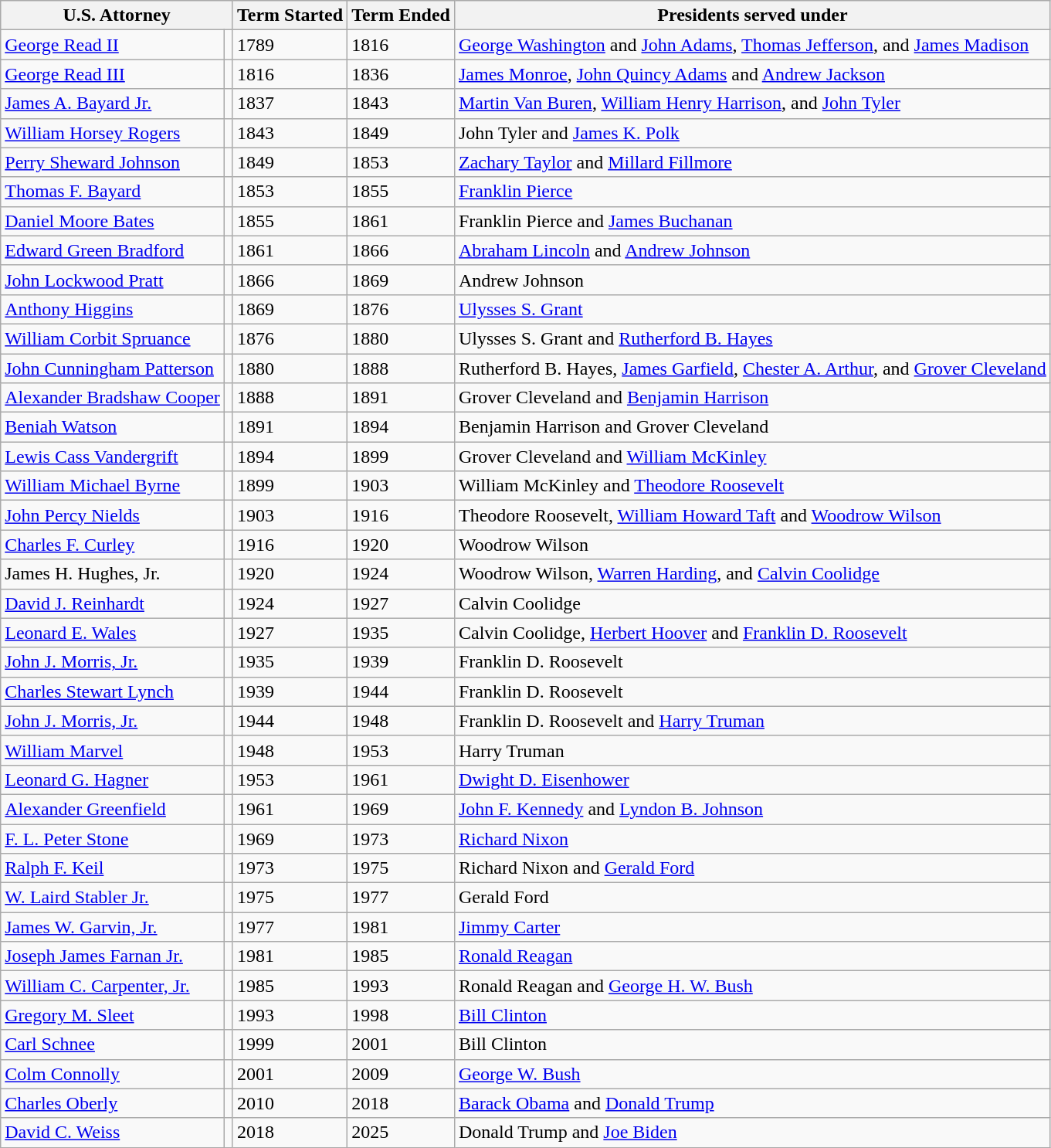<table class="wikitable">
<tr>
<th colspan="2">U.S. Attorney</th>
<th>Term Started</th>
<th>Term Ended</th>
<th>Presidents served under</th>
</tr>
<tr>
<td><a href='#'>George Read II</a></td>
<td></td>
<td>1789</td>
<td>1816</td>
<td><a href='#'>George Washington</a> and <a href='#'>John Adams</a>, <a href='#'>Thomas Jefferson</a>, and <a href='#'>James Madison</a></td>
</tr>
<tr>
<td><a href='#'>George Read III</a></td>
<td></td>
<td>1816</td>
<td>1836</td>
<td><a href='#'>James Monroe</a>, <a href='#'>John Quincy Adams</a> and <a href='#'>Andrew Jackson</a></td>
</tr>
<tr>
<td><a href='#'>James A. Bayard Jr.</a></td>
<td></td>
<td>1837</td>
<td>1843</td>
<td><a href='#'>Martin Van Buren</a>, <a href='#'>William Henry Harrison</a>, and <a href='#'>John Tyler</a></td>
</tr>
<tr>
<td><a href='#'>William Horsey Rogers</a></td>
<td></td>
<td>1843</td>
<td>1849</td>
<td>John Tyler and <a href='#'>James K. Polk</a></td>
</tr>
<tr>
<td><a href='#'>Perry Sheward Johnson</a></td>
<td></td>
<td>1849</td>
<td>1853</td>
<td><a href='#'>Zachary Taylor</a> and <a href='#'>Millard Fillmore</a></td>
</tr>
<tr>
<td><a href='#'>Thomas F. Bayard</a></td>
<td></td>
<td>1853</td>
<td>1855</td>
<td><a href='#'>Franklin Pierce</a></td>
</tr>
<tr>
<td><a href='#'>Daniel Moore Bates</a></td>
<td></td>
<td>1855</td>
<td>1861</td>
<td>Franklin Pierce and <a href='#'>James Buchanan</a></td>
</tr>
<tr>
<td><a href='#'>Edward Green Bradford</a></td>
<td></td>
<td>1861</td>
<td>1866</td>
<td><a href='#'>Abraham Lincoln</a> and <a href='#'>Andrew Johnson</a></td>
</tr>
<tr>
<td><a href='#'>John Lockwood Pratt</a></td>
<td></td>
<td>1866</td>
<td>1869</td>
<td>Andrew Johnson</td>
</tr>
<tr>
<td><a href='#'>Anthony Higgins</a></td>
<td></td>
<td>1869</td>
<td>1876</td>
<td><a href='#'>Ulysses S. Grant</a></td>
</tr>
<tr>
<td><a href='#'>William Corbit Spruance</a></td>
<td></td>
<td>1876</td>
<td>1880</td>
<td>Ulysses S. Grant and <a href='#'>Rutherford B. Hayes</a></td>
</tr>
<tr>
<td><a href='#'>John Cunningham Patterson</a></td>
<td></td>
<td>1880</td>
<td>1888</td>
<td>Rutherford B. Hayes, <a href='#'>James Garfield</a>, <a href='#'>Chester A. Arthur</a>, and <a href='#'>Grover Cleveland</a></td>
</tr>
<tr>
<td><a href='#'>Alexander Bradshaw Cooper</a></td>
<td></td>
<td>1888</td>
<td>1891</td>
<td>Grover Cleveland and <a href='#'>Benjamin Harrison</a></td>
</tr>
<tr>
<td><a href='#'>Beniah Watson</a></td>
<td></td>
<td>1891</td>
<td>1894</td>
<td>Benjamin Harrison and Grover Cleveland</td>
</tr>
<tr>
<td><a href='#'>Lewis Cass Vandergrift</a></td>
<td></td>
<td>1894</td>
<td>1899</td>
<td>Grover Cleveland and <a href='#'>William McKinley</a></td>
</tr>
<tr>
<td><a href='#'>William Michael Byrne</a></td>
<td></td>
<td>1899</td>
<td>1903</td>
<td>William McKinley and <a href='#'>Theodore Roosevelt</a></td>
</tr>
<tr>
<td><a href='#'>John Percy Nields</a></td>
<td></td>
<td>1903</td>
<td>1916</td>
<td>Theodore Roosevelt, <a href='#'>William Howard Taft</a> and <a href='#'>Woodrow Wilson</a></td>
</tr>
<tr>
<td><a href='#'>Charles F. Curley</a></td>
<td></td>
<td>1916</td>
<td>1920</td>
<td>Woodrow Wilson</td>
</tr>
<tr>
<td>James H. Hughes, Jr.</td>
<td></td>
<td>1920</td>
<td>1924</td>
<td>Woodrow Wilson, <a href='#'>Warren Harding</a>, and <a href='#'>Calvin Coolidge</a></td>
</tr>
<tr>
<td><a href='#'>David J. Reinhardt</a></td>
<td></td>
<td>1924</td>
<td>1927</td>
<td>Calvin Coolidge</td>
</tr>
<tr>
<td><a href='#'>Leonard E. Wales</a></td>
<td></td>
<td>1927</td>
<td>1935</td>
<td>Calvin Coolidge, <a href='#'>Herbert Hoover</a> and <a href='#'>Franklin D. Roosevelt</a></td>
</tr>
<tr>
<td><a href='#'>John J. Morris, Jr.</a></td>
<td></td>
<td>1935</td>
<td>1939</td>
<td>Franklin D. Roosevelt</td>
</tr>
<tr>
<td><a href='#'>Charles Stewart Lynch</a></td>
<td></td>
<td>1939</td>
<td>1944</td>
<td>Franklin D. Roosevelt</td>
</tr>
<tr>
<td><a href='#'>John J. Morris, Jr.</a></td>
<td></td>
<td>1944</td>
<td>1948</td>
<td>Franklin D. Roosevelt and <a href='#'>Harry Truman</a></td>
</tr>
<tr>
<td><a href='#'>William Marvel</a></td>
<td></td>
<td>1948</td>
<td>1953</td>
<td>Harry Truman</td>
</tr>
<tr>
<td><a href='#'>Leonard G. Hagner</a></td>
<td></td>
<td>1953</td>
<td>1961</td>
<td><a href='#'>Dwight D. Eisenhower</a></td>
</tr>
<tr>
<td><a href='#'>Alexander Greenfield</a></td>
<td></td>
<td>1961</td>
<td>1969</td>
<td><a href='#'>John F. Kennedy</a> and <a href='#'>Lyndon B. Johnson</a></td>
</tr>
<tr>
<td><a href='#'>F. L. Peter Stone</a></td>
<td></td>
<td>1969</td>
<td>1973</td>
<td><a href='#'>Richard Nixon</a></td>
</tr>
<tr>
<td><a href='#'>Ralph F. Keil</a></td>
<td></td>
<td>1973</td>
<td>1975</td>
<td>Richard Nixon and <a href='#'>Gerald Ford</a></td>
</tr>
<tr>
<td><a href='#'>W. Laird Stabler Jr.</a></td>
<td></td>
<td>1975</td>
<td>1977</td>
<td>Gerald Ford</td>
</tr>
<tr>
<td><a href='#'>James W. Garvin, Jr.</a></td>
<td></td>
<td>1977</td>
<td>1981</td>
<td><a href='#'>Jimmy Carter</a></td>
</tr>
<tr>
<td><a href='#'>Joseph James Farnan Jr.</a></td>
<td></td>
<td>1981</td>
<td>1985</td>
<td><a href='#'>Ronald Reagan</a></td>
</tr>
<tr>
<td><a href='#'>William C. Carpenter, Jr.</a></td>
<td></td>
<td>1985</td>
<td>1993</td>
<td>Ronald Reagan and <a href='#'>George H. W. Bush</a></td>
</tr>
<tr>
<td><a href='#'>Gregory M. Sleet</a></td>
<td></td>
<td>1993</td>
<td>1998</td>
<td><a href='#'>Bill Clinton</a></td>
</tr>
<tr>
<td><a href='#'>Carl Schnee</a></td>
<td></td>
<td>1999</td>
<td>2001</td>
<td>Bill Clinton</td>
</tr>
<tr>
<td><a href='#'>Colm Connolly</a></td>
<td></td>
<td>2001</td>
<td>2009</td>
<td><a href='#'>George W. Bush</a></td>
</tr>
<tr>
<td><a href='#'>Charles Oberly</a></td>
<td></td>
<td>2010</td>
<td>2018</td>
<td><a href='#'>Barack Obama</a> and <a href='#'>Donald Trump</a></td>
</tr>
<tr>
<td><a href='#'>David C. Weiss</a></td>
<td></td>
<td>2018</td>
<td>2025</td>
<td>Donald Trump and <a href='#'>Joe Biden</a></td>
</tr>
</table>
